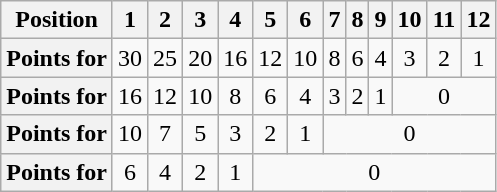<table class="wikitable floatright" style="text-align: center">
<tr>
<th scope="col">Position</th>
<th scope="col">1</th>
<th scope="col">2</th>
<th scope="col">3</th>
<th scope="col">4</th>
<th scope="col">5</th>
<th scope="col">6</th>
<th scope="col">7</th>
<th scope="col">8</th>
<th scope="col">9</th>
<th scope="col">10</th>
<th scope="col">11</th>
<th scope="col">12</th>
</tr>
<tr>
<th scope="row">Points for </th>
<td>30</td>
<td>25</td>
<td>20</td>
<td>16</td>
<td>12</td>
<td>10</td>
<td>8</td>
<td>6</td>
<td>4</td>
<td>3</td>
<td>2</td>
<td>1</td>
</tr>
<tr>
<th scope="row">Points for </th>
<td>16</td>
<td>12</td>
<td>10</td>
<td>8</td>
<td>6</td>
<td>4</td>
<td>3</td>
<td>2</td>
<td>1</td>
<td colspan=3>0</td>
</tr>
<tr>
<th scope="row">Points for </th>
<td>10</td>
<td>7</td>
<td>5</td>
<td>3</td>
<td>2</td>
<td>1</td>
<td colspan=6>0</td>
</tr>
<tr>
<th scope="row">Points for </th>
<td>6</td>
<td>4</td>
<td>2</td>
<td>1</td>
<td colspan=8>0</td>
</tr>
</table>
